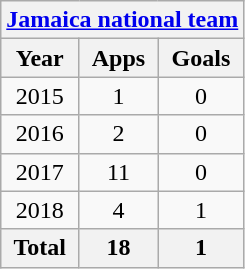<table class="wikitable" style="text-align:center">
<tr>
<th colspan=3><a href='#'>Jamaica national team</a></th>
</tr>
<tr>
<th>Year</th>
<th>Apps</th>
<th>Goals</th>
</tr>
<tr>
<td>2015</td>
<td>1</td>
<td>0</td>
</tr>
<tr>
<td>2016</td>
<td>2</td>
<td>0</td>
</tr>
<tr>
<td>2017</td>
<td>11</td>
<td>0</td>
</tr>
<tr>
<td>2018</td>
<td>4</td>
<td>1</td>
</tr>
<tr>
<th>Total</th>
<th>18</th>
<th>1</th>
</tr>
</table>
